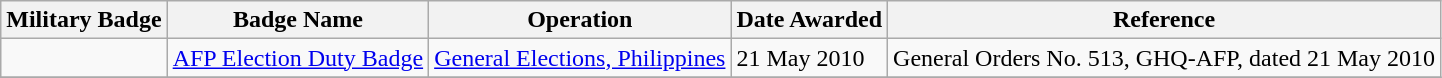<table class="wikitable">
<tr>
<th>Military Badge</th>
<th>Badge Name</th>
<th>Operation</th>
<th>Date Awarded</th>
<th>Reference</th>
</tr>
<tr>
<td></td>
<td><a href='#'>AFP Election Duty Badge</a></td>
<td><a href='#'>General Elections, Philippines</a></td>
<td>21 May 2010</td>
<td>General Orders No. 513, GHQ-AFP, dated 21 May 2010</td>
</tr>
<tr>
</tr>
</table>
